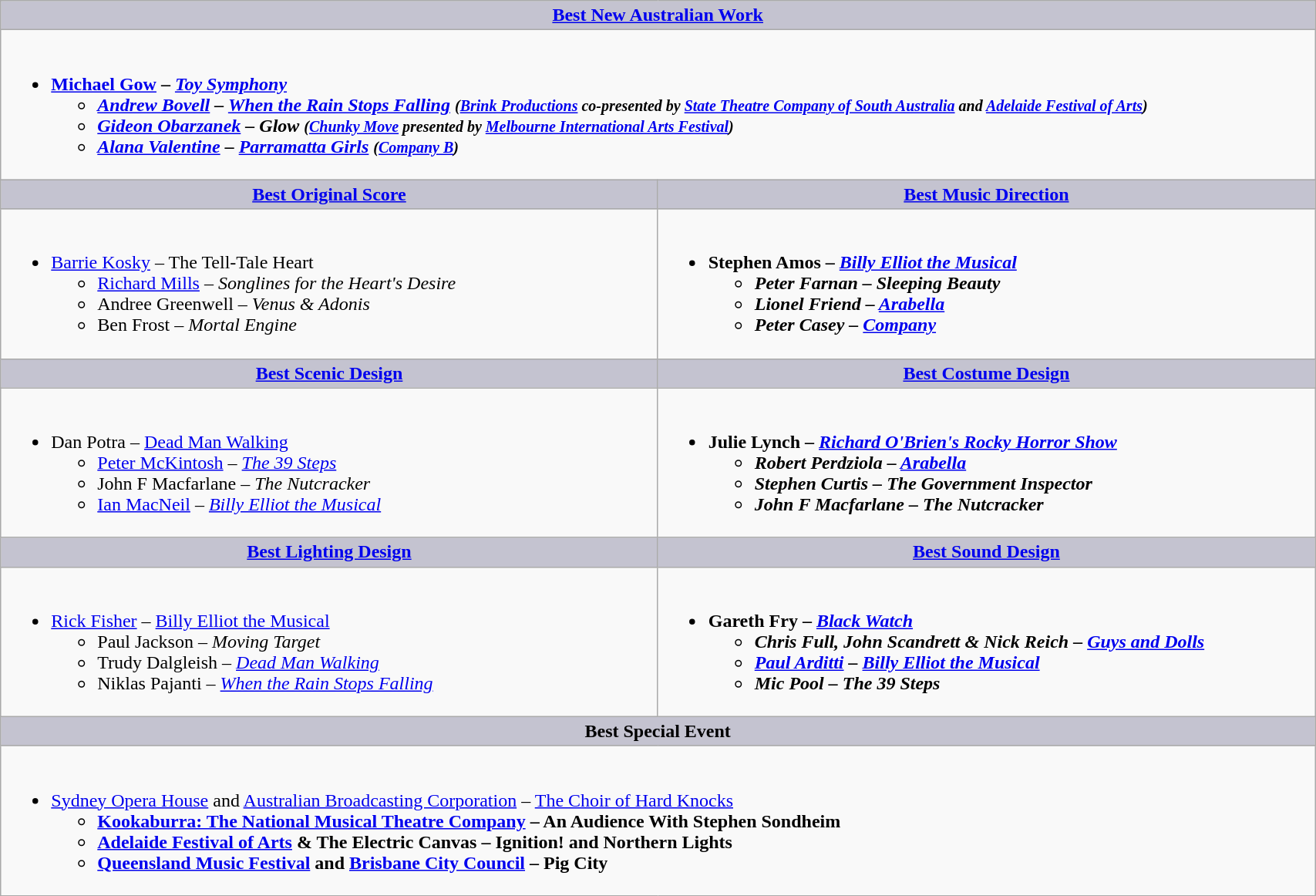<table class=wikitable width="90%" border="1" cellpadding="5" cellspacing="0" align="centre">
<tr>
<th colspan=2 style="background:#C4C3D0;width:50%"><a href='#'>Best New Australian Work</a></th>
</tr>
<tr>
<td colspan=2 valign="top"><br><ul><li><strong><a href='#'>Michael Gow</a> – <em><a href='#'>Toy Symphony</a><strong><em><ul><li><a href='#'>Andrew Bovell</a> – </em><a href='#'>When the Rain Stops Falling</a><em> <small>(<a href='#'>Brink Productions</a> co-presented by <a href='#'>State Theatre Company of South Australia</a> and <a href='#'>Adelaide Festival of Arts</a>)</small></li><li><a href='#'>Gideon Obarzanek</a> – </em>Glow<em> <small>(<a href='#'>Chunky Move</a> presented by <a href='#'>Melbourne International Arts Festival</a>)</small></li><li><a href='#'>Alana Valentine</a> – </em><a href='#'>Parramatta Girls</a><em> <small>(<a href='#'>Company B</a>)</small></li></ul></li></ul></td>
</tr>
<tr>
<th style="background:#C4C3D0;width:50%"><a href='#'>Best Original Score</a></th>
<th style="background:#C4C3D0;width:50%"><a href='#'>Best Music Direction</a></th>
</tr>
<tr>
<td valign="top"><br><ul><li></strong><a href='#'>Barrie Kosky</a> – </em>The Tell-Tale Heart</em></strong><ul><li><a href='#'>Richard Mills</a> – <em>Songlines for the Heart's Desire</em></li><li>Andree Greenwell – <em>Venus & Adonis</em></li><li>Ben Frost – <em>Mortal Engine</em></li></ul></li></ul></td>
<td valign="top"><br><ul><li><strong>Stephen Amos – <em><a href='#'>Billy Elliot the Musical</a><strong><em><ul><li>Peter Farnan – </em>Sleeping Beauty<em></li><li>Lionel Friend – </em><a href='#'>Arabella</a><em></li><li>Peter Casey – </em><a href='#'>Company</a><em></li></ul></li></ul></td>
</tr>
<tr>
<th style="background:#C4C3D0;width:50%"><a href='#'>Best Scenic Design</a></th>
<th style="background:#C4C3D0;width:50%"><a href='#'>Best Costume Design</a></th>
</tr>
<tr>
<td valign="top"><br><ul><li></strong>Dan Potra – </em><a href='#'>Dead Man Walking</a></em></strong><ul><li><a href='#'>Peter McKintosh</a> – <em><a href='#'>The 39 Steps</a></em></li><li>John F Macfarlane – <em>The Nutcracker</em></li><li><a href='#'>Ian MacNeil</a> – <em><a href='#'>Billy Elliot the Musical</a></em></li></ul></li></ul></td>
<td valign="top"><br><ul><li><strong>Julie Lynch – <em><a href='#'>Richard O'Brien's Rocky Horror Show</a><strong><em><ul><li>Robert Perdziola – </em><a href='#'>Arabella</a><em></li><li>Stephen Curtis – </em>The Government Inspector<em></li><li>John F Macfarlane – </em>The Nutcracker<em></li></ul></li></ul></td>
</tr>
<tr>
<th style="background:#C4C3D0;width:50%"><a href='#'>Best Lighting Design</a></th>
<th style="background:#C4C3D0;width:50%"><a href='#'>Best Sound Design</a></th>
</tr>
<tr>
<td valign="top"><br><ul><li></strong><a href='#'>Rick Fisher</a> – </em><a href='#'>Billy Elliot the Musical</a></em></strong><ul><li>Paul Jackson – <em>Moving Target</em></li><li>Trudy Dalgleish – <em><a href='#'>Dead Man Walking</a></em></li><li>Niklas Pajanti – <em><a href='#'>When the Rain Stops Falling</a></em></li></ul></li></ul></td>
<td valign="top"><br><ul><li><strong>Gareth Fry – <em><a href='#'>Black Watch</a><strong><em><ul><li>Chris Full, John Scandrett & Nick Reich – </em><a href='#'>Guys and Dolls</a><em></li><li><a href='#'>Paul Arditti</a> – </em><a href='#'>Billy Elliot the Musical</a><em></li><li>Mic Pool – </em>The 39 Steps<em></li></ul></li></ul></td>
</tr>
<tr>
<th colspan=2 style="background:#C4C3D0;width:50%">Best Special Event</th>
</tr>
<tr>
<td colspan=2 valign="top"><br><ul><li></strong><a href='#'>Sydney Opera House</a> and <a href='#'>Australian Broadcasting Corporation</a> – <a href='#'>The Choir of Hard Knocks</a><strong><ul><li><a href='#'>Kookaburra: The National Musical Theatre Company</a> – An Audience With Stephen Sondheim</li><li><a href='#'>Adelaide Festival of Arts</a> & The Electric Canvas – Ignition! and Northern Lights</li><li><a href='#'>Queensland Music Festival</a> and <a href='#'>Brisbane City Council</a> – </em>Pig City<em></li></ul></li></ul></td>
</tr>
</table>
